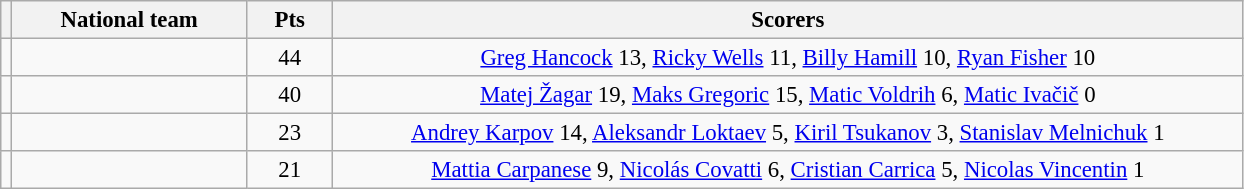<table class=wikitable style="font-size: 95%">
<tr>
<th></th>
<th width=150>National team</th>
<th width=50>Pts</th>
<th width=600>Scorers</th>
</tr>
<tr align=center >
<td></td>
<td align=left></td>
<td>44</td>
<td><a href='#'>Greg Hancock</a> 13, <a href='#'>Ricky Wells</a> 11, <a href='#'>Billy Hamill</a> 10, <a href='#'>Ryan Fisher</a> 10</td>
</tr>
<tr align=center>
<td></td>
<td align=left></td>
<td>40</td>
<td><a href='#'>Matej Žagar</a> 19, <a href='#'>Maks Gregoric</a> 15, <a href='#'>Matic Voldrih</a> 6, <a href='#'>Matic Ivačič</a> 0</td>
</tr>
<tr align=center>
<td></td>
<td align=left></td>
<td>23</td>
<td><a href='#'>Andrey Karpov</a> 14, <a href='#'>Aleksandr Loktaev</a> 5, <a href='#'>Kiril Tsukanov</a> 3, <a href='#'>Stanislav Melnichuk</a> 1</td>
</tr>
<tr align=center>
<td></td>
<td align=left></td>
<td>21</td>
<td><a href='#'>Mattia Carpanese</a> 9, <a href='#'>Nicolás Covatti</a> 6, <a href='#'>Cristian Carrica</a> 5, <a href='#'>Nicolas Vincentin</a> 1</td>
</tr>
</table>
